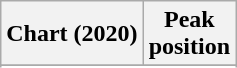<table class="wikitable sortable plainrowheaders">
<tr>
<th>Chart (2020)</th>
<th>Peak<br>position</th>
</tr>
<tr>
</tr>
<tr>
</tr>
<tr>
</tr>
<tr>
</tr>
<tr>
</tr>
<tr>
</tr>
<tr>
</tr>
<tr>
</tr>
</table>
